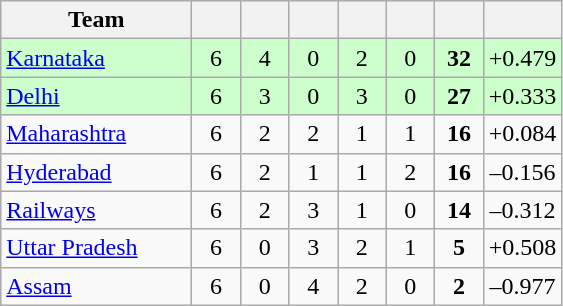<table class="wikitable" style="text-align:center">
<tr>
<th style="width:120px">Team</th>
<th style="width:25px"></th>
<th style="width:25px"></th>
<th style="width:25px"></th>
<th style="width:25px"></th>
<th style="width:25px"></th>
<th style="width:25px"></th>
<th style="width:40px;"></th>
</tr>
<tr style="background:#cfc;">
<td style="text-align:left"><a href='#'>Karnataka</a></td>
<td>6</td>
<td>4</td>
<td>0</td>
<td>2</td>
<td>0</td>
<td><strong>32</strong></td>
<td>+0.479</td>
</tr>
<tr style="background:#cfc;">
<td style="text-align:left"><a href='#'>Delhi</a></td>
<td>6</td>
<td>3</td>
<td>0</td>
<td>3</td>
<td>0</td>
<td><strong>27</strong></td>
<td>+0.333</td>
</tr>
<tr>
<td style="text-align:left"><a href='#'>Maharashtra</a></td>
<td>6</td>
<td>2</td>
<td>2</td>
<td>1</td>
<td>1</td>
<td><strong>16</strong></td>
<td>+0.084</td>
</tr>
<tr>
<td style="text-align:left"><a href='#'>Hyderabad</a></td>
<td>6</td>
<td>2</td>
<td>1</td>
<td>1</td>
<td>2</td>
<td><strong>16</strong></td>
<td>–0.156</td>
</tr>
<tr>
<td style="text-align:left"><a href='#'>Railways</a></td>
<td>6</td>
<td>2</td>
<td>3</td>
<td>1</td>
<td>0</td>
<td><strong>14</strong></td>
<td>–0.312</td>
</tr>
<tr>
<td style="text-align:left"><a href='#'>Uttar Pradesh</a></td>
<td>6</td>
<td>0</td>
<td>3</td>
<td>2</td>
<td>1</td>
<td><strong>5</strong></td>
<td>+0.508</td>
</tr>
<tr>
<td style="text-align:left"><a href='#'>Assam</a></td>
<td>6</td>
<td>0</td>
<td>4</td>
<td>2</td>
<td>0</td>
<td><strong>2</strong></td>
<td>–0.977</td>
</tr>
</table>
